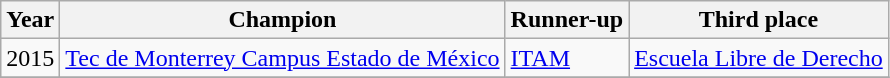<table class="wikitable sortable">
<tr>
<th>Year</th>
<th>Champion</th>
<th>Runner-up</th>
<th>Third place</th>
</tr>
<tr>
<td>2015</td>
<td><a href='#'>Tec de Monterrey Campus Estado de México</a></td>
<td><a href='#'>ITAM</a></td>
<td><a href='#'>Escuela Libre de Derecho</a></td>
</tr>
<tr>
</tr>
</table>
